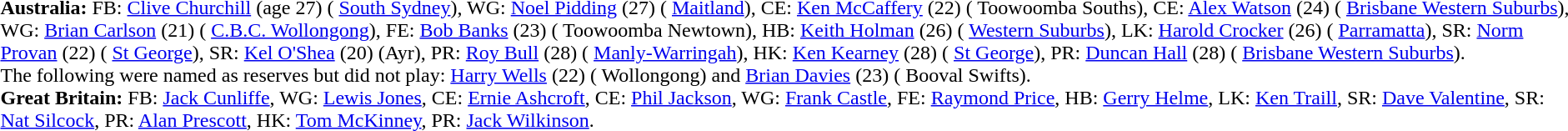<table width="100%" class="mw-collapsible mw-collapsed">
<tr>
<td valign="top" width="50%"><br><strong>Australia:</strong> FB: <a href='#'>Clive Churchill</a> (age 27) ( <a href='#'>South Sydney</a>), WG: <a href='#'>Noel Pidding</a> (27) ( <a href='#'>Maitland</a>), CE: <a href='#'>Ken McCaffery</a> (22) ( Toowoomba Souths), CE: <a href='#'>Alex Watson</a> (24) ( <a href='#'>Brisbane Western Suburbs</a>), WG: <a href='#'>Brian Carlson</a> (21) ( <a href='#'>C.B.C. Wollongong</a>), FE: <a href='#'>Bob Banks</a> (23) ( Toowoomba Newtown), HB: <a href='#'>Keith Holman</a> (26) ( <a href='#'>Western Suburbs</a>), LK: <a href='#'>Harold Crocker</a> (26) ( <a href='#'>Parramatta</a>), SR: <a href='#'>Norm Provan</a> (22) ( <a href='#'>St George</a>), SR: <a href='#'>Kel O'Shea</a> (20) (Ayr), PR: <a href='#'>Roy Bull</a> (28) ( <a href='#'>Manly-Warringah</a>), HK: <a href='#'>Ken Kearney</a> (28) ( <a href='#'>St George</a>), PR: <a href='#'>Duncan Hall</a> (28) ( <a href='#'>Brisbane Western Suburbs</a>).<br>
The following were named as reserves but did not play: <a href='#'>Harry Wells</a> (22) ( Wollongong) and <a href='#'>Brian Davies</a> (23) ( Booval Swifts).<br>
<strong>Great Britain:</strong> FB: <a href='#'>Jack Cunliffe</a>, WG: <a href='#'>Lewis Jones</a>, CE: <a href='#'>Ernie Ashcroft</a>, CE: <a href='#'>Phil Jackson</a>, WG: <a href='#'>Frank Castle</a>, FE: <a href='#'>Raymond Price</a>, HB: <a href='#'>Gerry Helme</a>, LK: <a href='#'>Ken Traill</a>, SR: <a href='#'>Dave Valentine</a>, SR: <a href='#'>Nat Silcock</a>, PR: <a href='#'>Alan Prescott</a>, HK: <a href='#'>Tom McKinney</a>, PR: <a href='#'>Jack Wilkinson</a>.<br></td>
</tr>
</table>
